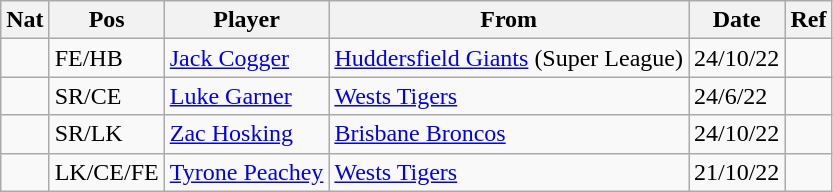<table class="wikitable sortable">
<tr>
<th><abbr>Nat</abbr></th>
<th><abbr>Pos</abbr></th>
<th>Player</th>
<th>From</th>
<th>Date</th>
<th><abbr>Ref</abbr></th>
</tr>
<tr>
<td></td>
<td>FE/HB</td>
<td><a href='#'>Jack Cogger</a></td>
<td><a href='#'>Huddersfield Giants</a> (Super League)</td>
<td>24/10/22</td>
<td></td>
</tr>
<tr>
<td></td>
<td>SR/CE</td>
<td><a href='#'>Luke Garner</a></td>
<td><a href='#'>Wests Tigers</a></td>
<td>24/6/22</td>
<td></td>
</tr>
<tr>
<td></td>
<td>SR/LK</td>
<td><a href='#'>Zac Hosking</a></td>
<td><a href='#'>Brisbane Broncos</a></td>
<td>24/10/22</td>
<td></td>
</tr>
<tr>
<td></td>
<td>LK/CE/FE</td>
<td><a href='#'>Tyrone Peachey</a></td>
<td><a href='#'>Wests Tigers</a></td>
<td>21/10/22</td>
<td></td>
</tr>
</table>
